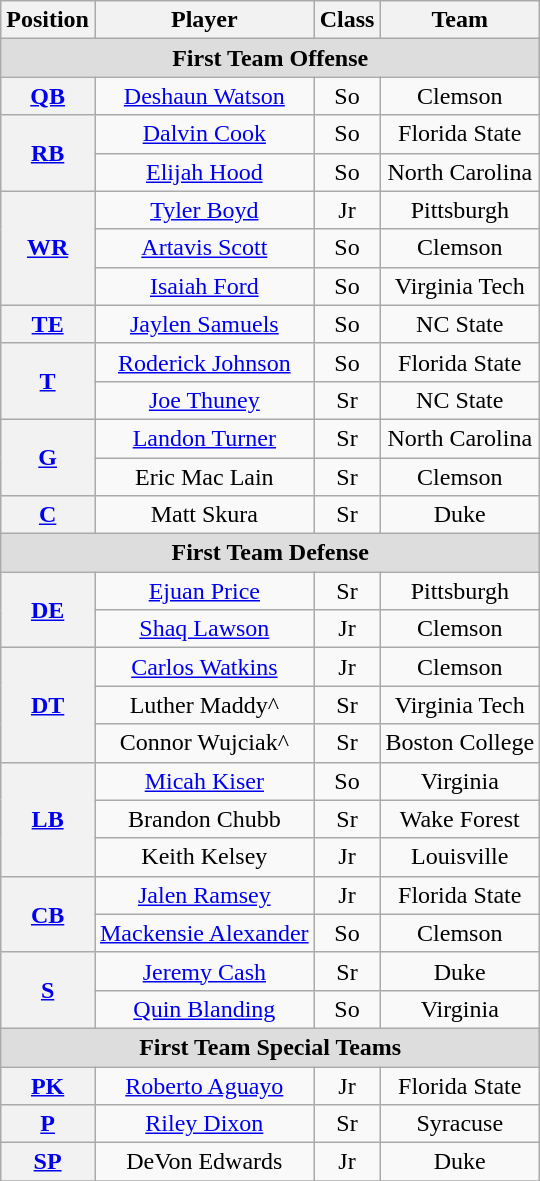<table class="wikitable">
<tr>
<th>Position</th>
<th>Player</th>
<th>Class</th>
<th>Team</th>
</tr>
<tr>
<td colspan="4" style="text-align:center; background:#ddd;"><strong>First Team Offense</strong></td>
</tr>
<tr style="text-align:center;">
<th rowspan="1"><a href='#'>QB</a></th>
<td><a href='#'>Deshaun Watson</a></td>
<td>So</td>
<td>Clemson</td>
</tr>
<tr style="text-align:center;">
<th rowspan="2"><a href='#'>RB</a></th>
<td><a href='#'>Dalvin Cook</a></td>
<td>So</td>
<td>Florida State</td>
</tr>
<tr style="text-align:center;">
<td><a href='#'>Elijah Hood</a></td>
<td>So</td>
<td>North Carolina</td>
</tr>
<tr style="text-align:center;">
<th rowspan="3"><a href='#'>WR</a></th>
<td><a href='#'>Tyler Boyd</a></td>
<td>Jr</td>
<td>Pittsburgh</td>
</tr>
<tr style="text-align:center;">
<td><a href='#'>Artavis Scott</a></td>
<td>So</td>
<td>Clemson</td>
</tr>
<tr style="text-align:center;">
<td><a href='#'>Isaiah Ford</a></td>
<td>So</td>
<td>Virginia Tech</td>
</tr>
<tr style="text-align:center;">
<th rowspan="1"><a href='#'>TE</a></th>
<td><a href='#'>Jaylen Samuels</a></td>
<td>So</td>
<td>NC State</td>
</tr>
<tr style="text-align:center;">
<th rowspan="2"><a href='#'>T</a></th>
<td><a href='#'>Roderick Johnson</a></td>
<td>So</td>
<td>Florida State</td>
</tr>
<tr style="text-align:center;">
<td><a href='#'>Joe Thuney</a></td>
<td>Sr</td>
<td>NC State</td>
</tr>
<tr style="text-align:center;">
<th rowspan="2"><a href='#'>G</a></th>
<td><a href='#'>Landon Turner</a></td>
<td>Sr</td>
<td>North Carolina</td>
</tr>
<tr style="text-align:center;">
<td>Eric Mac Lain</td>
<td>Sr</td>
<td>Clemson</td>
</tr>
<tr style="text-align:center;">
<th rowspan="1"><a href='#'>C</a></th>
<td>Matt Skura</td>
<td>Sr</td>
<td>Duke</td>
</tr>
<tr style="text-align:center;">
<td colspan="4" style="text-align:center; background:#ddd;"><strong>First Team Defense</strong></td>
</tr>
<tr style="text-align:center;">
<th rowspan="2"><a href='#'>DE</a></th>
<td><a href='#'>Ejuan Price</a></td>
<td>Sr</td>
<td>Pittsburgh</td>
</tr>
<tr style="text-align:center;">
<td><a href='#'>Shaq Lawson</a></td>
<td>Jr</td>
<td>Clemson</td>
</tr>
<tr style="text-align:center;">
<th rowspan="3"><a href='#'>DT</a></th>
<td><a href='#'>Carlos Watkins</a></td>
<td>Jr</td>
<td>Clemson</td>
</tr>
<tr style="text-align:center;">
<td>Luther Maddy^</td>
<td>Sr</td>
<td>Virginia Tech</td>
</tr>
<tr style="text-align:center;">
<td>Connor Wujciak^</td>
<td>Sr</td>
<td>Boston College</td>
</tr>
<tr style="text-align:center;">
<th rowspan="3"><a href='#'>LB</a></th>
<td><a href='#'>Micah Kiser</a></td>
<td>So</td>
<td>Virginia</td>
</tr>
<tr style="text-align:center;">
<td>Brandon Chubb</td>
<td>Sr</td>
<td>Wake Forest</td>
</tr>
<tr style="text-align:center;">
<td>Keith Kelsey</td>
<td>Jr</td>
<td>Louisville</td>
</tr>
<tr style="text-align:center;">
<th rowspan="2"><a href='#'>CB</a></th>
<td><a href='#'>Jalen Ramsey</a></td>
<td>Jr</td>
<td>Florida State</td>
</tr>
<tr style="text-align:center;">
<td><a href='#'>Mackensie Alexander</a></td>
<td>So</td>
<td>Clemson</td>
</tr>
<tr style="text-align:center;">
<th rowspan="2"><a href='#'>S</a></th>
<td><a href='#'>Jeremy Cash</a></td>
<td>Sr</td>
<td>Duke</td>
</tr>
<tr style="text-align:center;">
<td><a href='#'>Quin Blanding</a></td>
<td>So</td>
<td>Virginia</td>
</tr>
<tr>
<td colspan="4" style="text-align:center; background:#ddd;"><strong>First Team Special Teams</strong></td>
</tr>
<tr style="text-align:center;">
<th rowspan="1"><a href='#'>PK</a></th>
<td><a href='#'>Roberto Aguayo</a></td>
<td>Jr</td>
<td>Florida State</td>
</tr>
<tr style="text-align:center;">
<th rowspan="1"><a href='#'>P</a></th>
<td><a href='#'>Riley Dixon</a></td>
<td>Sr</td>
<td>Syracuse</td>
</tr>
<tr style="text-align:center;">
<th rowspan="1"><a href='#'>SP</a></th>
<td>DeVon Edwards</td>
<td>Jr</td>
<td>Duke</td>
</tr>
<tr>
</tr>
</table>
